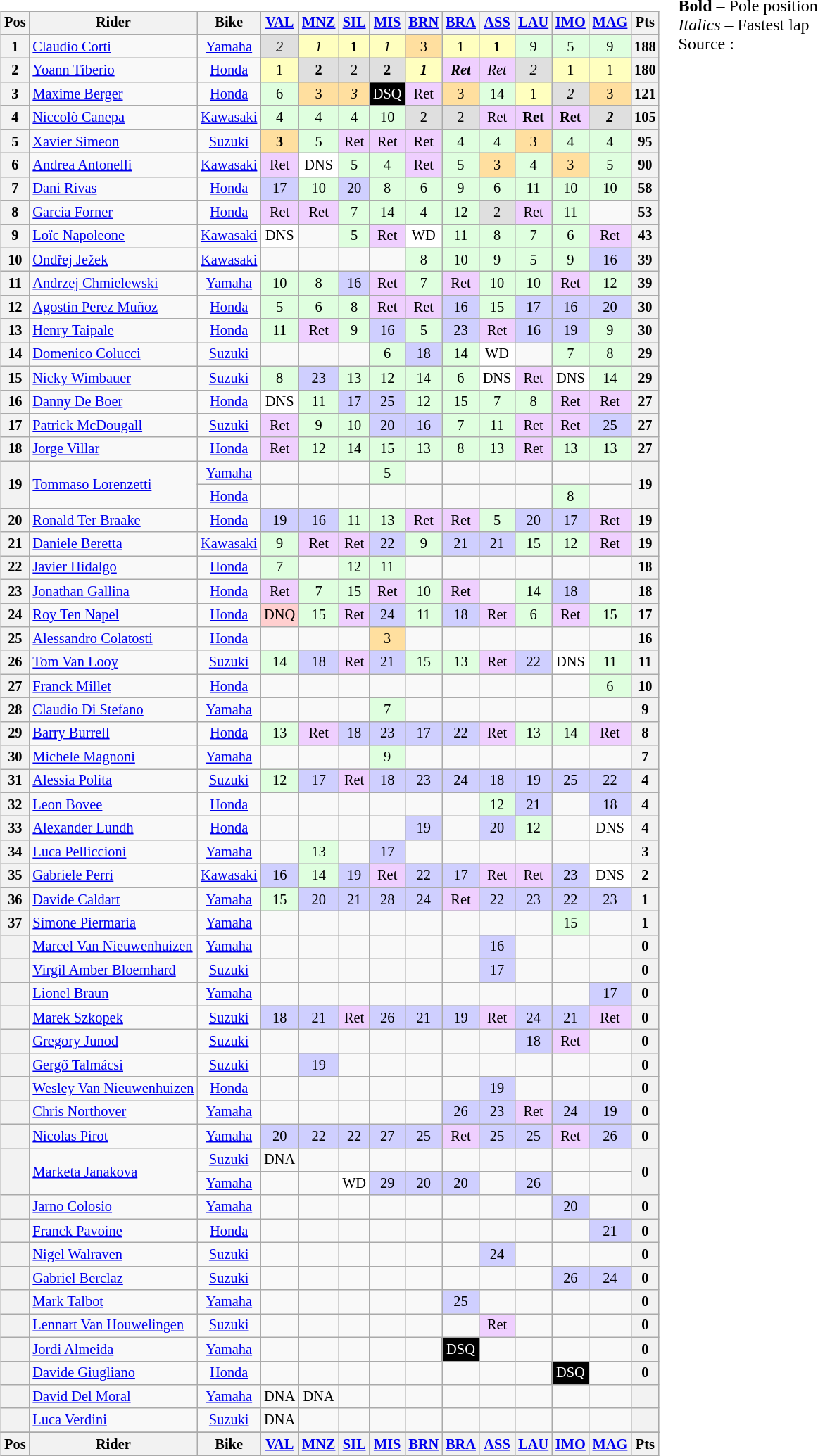<table>
<tr>
<td><br><table class="wikitable" style="font-size: 85%; text-align: center">
<tr valign=top>
<th valign=middle>Pos</th>
<th valign=middle>Rider</th>
<th valign=middle>Bike</th>
<th><a href='#'>VAL</a><br></th>
<th><a href='#'>MNZ</a><br></th>
<th><a href='#'>SIL</a><br></th>
<th><a href='#'>MIS</a><br></th>
<th><a href='#'>BRN</a><br></th>
<th><a href='#'>BRA</a><br></th>
<th><a href='#'>ASS</a><br></th>
<th><a href='#'>LAU</a><br></th>
<th><a href='#'>IMO</a><br></th>
<th><a href='#'>MAG</a><br></th>
<th valign=middle>Pts</th>
</tr>
<tr>
<th>1</th>
<td align="left"> <a href='#'>Claudio Corti</a></td>
<td><a href='#'>Yamaha</a></td>
<td style="background:#dfdfdf;"><em>2</em></td>
<td style="background:#ffffbf;"><em>1</em></td>
<td style="background:#ffffbf;"><strong>1</strong></td>
<td style="background:#ffffbf;"><em>1</em></td>
<td style="background:#ffdf9f;">3</td>
<td style="background:#ffffbf;">1</td>
<td style="background:#ffffbf;"><strong>1</strong></td>
<td style="background:#dfffdf;">9</td>
<td style="background:#dfffdf;">5</td>
<td style="background:#dfffdf;">9</td>
<th>188</th>
</tr>
<tr>
<th>2</th>
<td align="left"> <a href='#'>Yoann Tiberio</a></td>
<td><a href='#'>Honda</a></td>
<td style="background:#ffffbf;">1</td>
<td style="background:#dfdfdf;"><strong>2</strong></td>
<td style="background:#dfdfdf;">2</td>
<td style="background:#dfdfdf;"><strong>2</strong></td>
<td style="background:#ffffbf;"><strong><em>1</em></strong></td>
<td style="background:#efcfff;"><strong><em>Ret</em></strong></td>
<td style="background:#efcfff;"><em>Ret</em></td>
<td style="background:#dfdfdf;"><em>2</em></td>
<td style="background:#ffffbf;">1</td>
<td style="background:#ffffbf;">1</td>
<th>180</th>
</tr>
<tr>
<th>3</th>
<td align="left"> <a href='#'>Maxime Berger</a></td>
<td><a href='#'>Honda</a></td>
<td style="background:#dfffdf;">6</td>
<td style="background:#ffdf9f;">3</td>
<td style="background:#ffdf9f;"><em>3</em></td>
<td style="background:black; color:white;">DSQ</td>
<td style="background:#efcfff;">Ret</td>
<td style="background:#ffdf9f;">3</td>
<td style="background:#dfffdf;">14</td>
<td style="background:#ffffbf;">1</td>
<td style="background:#dfdfdf;"><em>2</em></td>
<td style="background:#ffdf9f;">3</td>
<th>121</th>
</tr>
<tr>
<th>4</th>
<td align="left"> <a href='#'>Niccolò Canepa</a></td>
<td><a href='#'>Kawasaki</a></td>
<td style="background:#dfffdf;">4</td>
<td style="background:#dfffdf;">4</td>
<td style="background:#dfffdf;">4</td>
<td style="background:#dfffdf;">10</td>
<td style="background:#dfdfdf;">2</td>
<td style="background:#dfdfdf;">2</td>
<td style="background:#efcfff;">Ret</td>
<td style="background:#efcfff;"><strong>Ret</strong></td>
<td style="background:#efcfff;"><strong>Ret</strong></td>
<td style="background:#dfdfdf;"><strong><em>2</em></strong></td>
<th>105</th>
</tr>
<tr>
<th>5</th>
<td align="left"> <a href='#'>Xavier Simeon</a></td>
<td><a href='#'>Suzuki</a></td>
<td style="background:#ffdf9f;"><strong>3</strong></td>
<td style="background:#dfffdf;">5</td>
<td style="background:#efcfff;">Ret</td>
<td style="background:#efcfff;">Ret</td>
<td style="background:#efcfff;">Ret</td>
<td style="background:#dfffdf;">4</td>
<td style="background:#dfffdf;">4</td>
<td style="background:#ffdf9f;">3</td>
<td style="background:#dfffdf;">4</td>
<td style="background:#dfffdf;">4</td>
<th>95</th>
</tr>
<tr>
<th>6</th>
<td align="left"> <a href='#'>Andrea Antonelli</a></td>
<td><a href='#'>Kawasaki</a></td>
<td style="background:#efcfff;">Ret</td>
<td style="background:#ffffff;">DNS</td>
<td style="background:#dfffdf;">5</td>
<td style="background:#dfffdf;">4</td>
<td style="background:#efcfff;">Ret</td>
<td style="background:#dfffdf;">5</td>
<td style="background:#ffdf9f;">3</td>
<td style="background:#dfffdf;">4</td>
<td style="background:#ffdf9f;">3</td>
<td style="background:#dfffdf;">5</td>
<th>90</th>
</tr>
<tr>
<th>7</th>
<td align="left"> <a href='#'>Dani Rivas</a></td>
<td><a href='#'>Honda</a></td>
<td style="background:#cfcfff;">17</td>
<td style="background:#dfffdf;">10</td>
<td style="background:#cfcfff;">20</td>
<td style="background:#dfffdf;">8</td>
<td style="background:#dfffdf;">6</td>
<td style="background:#dfffdf;">9</td>
<td style="background:#dfffdf;">6</td>
<td style="background:#dfffdf;">11</td>
<td style="background:#dfffdf;">10</td>
<td style="background:#dfffdf;">10</td>
<th>58</th>
</tr>
<tr>
<th>8</th>
<td align="left"> <a href='#'>Garcia Forner</a></td>
<td><a href='#'>Honda</a></td>
<td style="background:#efcfff;">Ret</td>
<td style="background:#efcfff;">Ret</td>
<td style="background:#dfffdf;">7</td>
<td style="background:#dfffdf;">14</td>
<td style="background:#dfffdf;">4</td>
<td style="background:#dfffdf;">12</td>
<td style="background:#dfdfdf;">2</td>
<td style="background:#efcfff;">Ret</td>
<td style="background:#dfffdf;">11</td>
<td></td>
<th>53</th>
</tr>
<tr>
<th>9</th>
<td align="left"> <a href='#'>Loïc Napoleone</a></td>
<td><a href='#'>Kawasaki</a></td>
<td style="background:#ffffff;">DNS</td>
<td></td>
<td style="background:#dfffdf;">5</td>
<td style="background:#efcfff;">Ret</td>
<td style="background:#ffffff;">WD</td>
<td style="background:#dfffdf;">11</td>
<td style="background:#dfffdf;">8</td>
<td style="background:#dfffdf;">7</td>
<td style="background:#dfffdf;">6</td>
<td style="background:#efcfff;">Ret</td>
<th>43</th>
</tr>
<tr>
<th>10</th>
<td align="left"> <a href='#'>Ondřej Ježek</a></td>
<td><a href='#'>Kawasaki</a></td>
<td></td>
<td></td>
<td></td>
<td></td>
<td style="background:#dfffdf;">8</td>
<td style="background:#dfffdf;">10</td>
<td style="background:#dfffdf;">9</td>
<td style="background:#dfffdf;">5</td>
<td style="background:#dfffdf;">9</td>
<td style="background:#cfcfff;">16</td>
<th>39</th>
</tr>
<tr>
<th>11</th>
<td align="left"> <a href='#'>Andrzej Chmielewski</a></td>
<td><a href='#'>Yamaha</a></td>
<td style="background:#dfffdf;">10</td>
<td style="background:#dfffdf;">8</td>
<td style="background:#cfcfff;">16</td>
<td style="background:#efcfff;">Ret</td>
<td style="background:#dfffdf;">7</td>
<td style="background:#efcfff;">Ret</td>
<td style="background:#dfffdf;">10</td>
<td style="background:#dfffdf;">10</td>
<td style="background:#efcfff;">Ret</td>
<td style="background:#dfffdf;">12</td>
<th>39</th>
</tr>
<tr>
<th>12</th>
<td align="left"> <a href='#'>Agostin Perez Muñoz</a></td>
<td><a href='#'>Honda</a></td>
<td style="background:#dfffdf;">5</td>
<td style="background:#dfffdf;">6</td>
<td style="background:#dfffdf;">8</td>
<td style="background:#efcfff;">Ret</td>
<td style="background:#efcfff;">Ret</td>
<td style="background:#cfcfff;">16</td>
<td style="background:#dfffdf;">15</td>
<td style="background:#cfcfff;">17</td>
<td style="background:#cfcfff;">16</td>
<td style="background:#cfcfff;">20</td>
<th>30</th>
</tr>
<tr>
<th>13</th>
<td align="left"> <a href='#'>Henry Taipale</a></td>
<td><a href='#'>Honda</a></td>
<td style="background:#dfffdf;">11</td>
<td style="background:#efcfff;">Ret</td>
<td style="background:#dfffdf;">9</td>
<td style="background:#cfcfff;">16</td>
<td style="background:#dfffdf;">5</td>
<td style="background:#cfcfff;">23</td>
<td style="background:#efcfff;">Ret</td>
<td style="background:#cfcfff;">16</td>
<td style="background:#cfcfff;">19</td>
<td style="background:#dfffdf;">9</td>
<th>30</th>
</tr>
<tr>
<th>14</th>
<td align="left"> <a href='#'>Domenico Colucci</a></td>
<td><a href='#'>Suzuki</a></td>
<td></td>
<td></td>
<td></td>
<td style="background:#dfffdf;">6</td>
<td style="background:#cfcfff;">18</td>
<td style="background:#dfffdf;">14</td>
<td style="background:#ffffff;">WD</td>
<td></td>
<td style="background:#dfffdf;">7</td>
<td style="background:#dfffdf;">8</td>
<th>29</th>
</tr>
<tr>
<th>15</th>
<td align="left"> <a href='#'>Nicky Wimbauer</a></td>
<td><a href='#'>Suzuki</a></td>
<td style="background:#dfffdf;">8</td>
<td style="background:#cfcfff;">23</td>
<td style="background:#dfffdf;">13</td>
<td style="background:#dfffdf;">12</td>
<td style="background:#dfffdf;">14</td>
<td style="background:#dfffdf;">6</td>
<td style="background:#ffffff;">DNS</td>
<td style="background:#efcfff;">Ret</td>
<td style="background:#ffffff;">DNS</td>
<td style="background:#dfffdf;">14</td>
<th>29</th>
</tr>
<tr>
<th>16</th>
<td align="left"> <a href='#'>Danny De Boer</a></td>
<td><a href='#'>Honda</a></td>
<td style="background:#ffffff;">DNS</td>
<td style="background:#dfffdf;">11</td>
<td style="background:#cfcfff;">17</td>
<td style="background:#cfcfff;">25</td>
<td style="background:#dfffdf;">12</td>
<td style="background:#dfffdf;">15</td>
<td style="background:#dfffdf;">7</td>
<td style="background:#dfffdf;">8</td>
<td style="background:#efcfff;">Ret</td>
<td style="background:#efcfff;">Ret</td>
<th>27</th>
</tr>
<tr>
<th>17</th>
<td align="left"> <a href='#'>Patrick McDougall</a></td>
<td><a href='#'>Suzuki</a></td>
<td style="background:#efcfff;">Ret</td>
<td style="background:#dfffdf;">9</td>
<td style="background:#dfffdf;">10</td>
<td style="background:#cfcfff;">20</td>
<td style="background:#cfcfff;">16</td>
<td style="background:#dfffdf;">7</td>
<td style="background:#dfffdf;">11</td>
<td style="background:#efcfff;">Ret</td>
<td style="background:#efcfff;">Ret</td>
<td style="background:#cfcfff;">25</td>
<th>27</th>
</tr>
<tr>
<th>18</th>
<td align="left"> <a href='#'>Jorge Villar</a></td>
<td><a href='#'>Honda</a></td>
<td style="background:#efcfff;">Ret</td>
<td style="background:#dfffdf;">12</td>
<td style="background:#dfffdf;">14</td>
<td style="background:#dfffdf;">15</td>
<td style="background:#dfffdf;">13</td>
<td style="background:#dfffdf;">8</td>
<td style="background:#dfffdf;">13</td>
<td style="background:#efcfff;">Ret</td>
<td style="background:#dfffdf;">13</td>
<td style="background:#dfffdf;">13</td>
<th>27</th>
</tr>
<tr>
<th rowspan="2">19</th>
<td rowspan="2" align="left"> <a href='#'>Tommaso Lorenzetti</a></td>
<td><a href='#'>Yamaha</a></td>
<td></td>
<td></td>
<td></td>
<td style="background:#dfffdf;">5</td>
<td></td>
<td></td>
<td></td>
<td></td>
<td></td>
<td></td>
<th rowspan="2">19</th>
</tr>
<tr>
<td><a href='#'>Honda</a></td>
<td></td>
<td></td>
<td></td>
<td></td>
<td></td>
<td></td>
<td></td>
<td></td>
<td style="background:#dfffdf;">8</td>
<td></td>
</tr>
<tr>
<th>20</th>
<td align="left"> <a href='#'>Ronald Ter Braake</a></td>
<td><a href='#'>Honda</a></td>
<td style="background:#cfcfff;">19</td>
<td style="background:#cfcfff;">16</td>
<td style="background:#dfffdf;">11</td>
<td style="background:#dfffdf;">13</td>
<td style="background:#efcfff;">Ret</td>
<td style="background:#efcfff;">Ret</td>
<td style="background:#dfffdf;">5</td>
<td style="background:#cfcfff;">20</td>
<td style="background:#cfcfff;">17</td>
<td style="background:#efcfff;">Ret</td>
<th>19</th>
</tr>
<tr>
<th>21</th>
<td align="left"> <a href='#'>Daniele Beretta</a></td>
<td><a href='#'>Kawasaki</a></td>
<td style="background:#dfffdf;">9</td>
<td style="background:#efcfff;">Ret</td>
<td style="background:#efcfff;">Ret</td>
<td style="background:#cfcfff;">22</td>
<td style="background:#dfffdf;">9</td>
<td style="background:#cfcfff;">21</td>
<td style="background:#cfcfff;">21</td>
<td style="background:#dfffdf;">15</td>
<td style="background:#dfffdf;">12</td>
<td style="background:#efcfff;">Ret</td>
<th>19</th>
</tr>
<tr>
<th>22</th>
<td align="left"> <a href='#'>Javier Hidalgo</a></td>
<td><a href='#'>Honda</a></td>
<td style="background:#dfffdf;">7</td>
<td></td>
<td style="background:#dfffdf;">12</td>
<td style="background:#dfffdf;">11</td>
<td></td>
<td></td>
<td></td>
<td></td>
<td></td>
<td></td>
<th>18</th>
</tr>
<tr>
<th>23</th>
<td align="left"> <a href='#'>Jonathan Gallina</a></td>
<td><a href='#'>Honda</a></td>
<td style="background:#efcfff;">Ret</td>
<td style="background:#dfffdf;">7</td>
<td style="background:#dfffdf;">15</td>
<td style="background:#efcfff;">Ret</td>
<td style="background:#dfffdf;">10</td>
<td style="background:#efcfff;">Ret</td>
<td></td>
<td style="background:#dfffdf;">14</td>
<td style="background:#cfcfff;">18</td>
<td></td>
<th>18</th>
</tr>
<tr>
<th>24</th>
<td align="left"> <a href='#'>Roy Ten Napel</a></td>
<td><a href='#'>Honda</a></td>
<td style="background:#ffcfcf;">DNQ</td>
<td style="background:#dfffdf;">15</td>
<td style="background:#efcfff;">Ret</td>
<td style="background:#cfcfff;">24</td>
<td style="background:#dfffdf;">11</td>
<td style="background:#cfcfff;">18</td>
<td style="background:#efcfff;">Ret</td>
<td style="background:#dfffdf;">6</td>
<td style="background:#efcfff;">Ret</td>
<td style="background:#dfffdf;">15</td>
<th>17</th>
</tr>
<tr>
<th>25</th>
<td align="left"> <a href='#'>Alessandro Colatosti</a></td>
<td><a href='#'>Honda</a></td>
<td></td>
<td></td>
<td></td>
<td style="background:#ffdf9f;">3</td>
<td></td>
<td></td>
<td></td>
<td></td>
<td></td>
<td></td>
<th>16</th>
</tr>
<tr>
<th>26</th>
<td align="left"> <a href='#'>Tom Van Looy</a></td>
<td><a href='#'>Suzuki</a></td>
<td style="background:#dfffdf;">14</td>
<td style="background:#cfcfff;">18</td>
<td style="background:#efcfff;">Ret</td>
<td style="background:#cfcfff;">21</td>
<td style="background:#dfffdf;">15</td>
<td style="background:#dfffdf;">13</td>
<td style="background:#efcfff;">Ret</td>
<td style="background:#cfcfff;">22</td>
<td style="background:#ffffff;">DNS</td>
<td style="background:#dfffdf;">11</td>
<th>11</th>
</tr>
<tr>
<th>27</th>
<td align="left"> <a href='#'>Franck Millet</a></td>
<td><a href='#'>Honda</a></td>
<td></td>
<td></td>
<td></td>
<td></td>
<td></td>
<td></td>
<td></td>
<td></td>
<td></td>
<td style="background:#dfffdf;">6</td>
<th>10</th>
</tr>
<tr>
<th>28</th>
<td align="left"> <a href='#'>Claudio Di Stefano</a></td>
<td><a href='#'>Yamaha</a></td>
<td></td>
<td></td>
<td></td>
<td style="background:#dfffdf;">7</td>
<td></td>
<td></td>
<td></td>
<td></td>
<td></td>
<td></td>
<th>9</th>
</tr>
<tr>
<th>29</th>
<td align="left"> <a href='#'>Barry Burrell</a></td>
<td><a href='#'>Honda</a></td>
<td style="background:#dfffdf;">13</td>
<td style="background:#efcfff;">Ret</td>
<td style="background:#cfcfff;">18</td>
<td style="background:#cfcfff;">23</td>
<td style="background:#cfcfff;">17</td>
<td style="background:#cfcfff;">22</td>
<td style="background:#efcfff;">Ret</td>
<td style="background:#dfffdf;">13</td>
<td style="background:#dfffdf;">14</td>
<td style="background:#efcfff;">Ret</td>
<th>8</th>
</tr>
<tr>
<th>30</th>
<td align="left"> <a href='#'>Michele Magnoni</a></td>
<td><a href='#'>Yamaha</a></td>
<td></td>
<td></td>
<td></td>
<td style="background:#dfffdf;">9</td>
<td></td>
<td></td>
<td></td>
<td></td>
<td></td>
<td></td>
<th>7</th>
</tr>
<tr>
<th>31</th>
<td align="left"> <a href='#'>Alessia Polita</a></td>
<td><a href='#'>Suzuki</a></td>
<td style="background:#dfffdf;">12</td>
<td style="background:#cfcfff;">17</td>
<td style="background:#efcfff;">Ret</td>
<td style="background:#cfcfff;">18</td>
<td style="background:#cfcfff;">23</td>
<td style="background:#cfcfff;">24</td>
<td style="background:#cfcfff;">18</td>
<td style="background:#cfcfff;">19</td>
<td style="background:#cfcfff;">25</td>
<td style="background:#cfcfff;">22</td>
<th>4</th>
</tr>
<tr>
<th>32</th>
<td align="left"> <a href='#'>Leon Bovee</a></td>
<td><a href='#'>Honda</a></td>
<td></td>
<td></td>
<td></td>
<td></td>
<td></td>
<td></td>
<td style="background:#dfffdf;">12</td>
<td style="background:#cfcfff;">21</td>
<td></td>
<td style="background:#cfcfff;">18</td>
<th>4</th>
</tr>
<tr>
<th>33</th>
<td align="left"> <a href='#'>Alexander Lundh</a></td>
<td><a href='#'>Honda</a></td>
<td></td>
<td></td>
<td></td>
<td></td>
<td style="background:#cfcfff;">19</td>
<td></td>
<td style="background:#cfcfff;">20</td>
<td style="background:#dfffdf;">12</td>
<td></td>
<td style="background:#ffffff;">DNS</td>
<th>4</th>
</tr>
<tr>
<th>34</th>
<td align="left"> <a href='#'>Luca Pelliccioni</a></td>
<td><a href='#'>Yamaha</a></td>
<td></td>
<td style="background:#dfffdf;">13</td>
<td></td>
<td style="background:#cfcfff;">17</td>
<td></td>
<td></td>
<td></td>
<td></td>
<td></td>
<td></td>
<th>3</th>
</tr>
<tr>
<th>35</th>
<td align="left"> <a href='#'>Gabriele Perri</a></td>
<td><a href='#'>Kawasaki</a></td>
<td style="background:#cfcfff;">16</td>
<td style="background:#dfffdf;">14</td>
<td style="background:#cfcfff;">19</td>
<td style="background:#efcfff;">Ret</td>
<td style="background:#cfcfff;">22</td>
<td style="background:#cfcfff;">17</td>
<td style="background:#efcfff;">Ret</td>
<td style="background:#efcfff;">Ret</td>
<td style="background:#cfcfff;">23</td>
<td style="background:#ffffff;">DNS</td>
<th>2</th>
</tr>
<tr>
<th>36</th>
<td align="left"> <a href='#'>Davide Caldart</a></td>
<td><a href='#'>Yamaha</a></td>
<td style="background:#dfffdf;">15</td>
<td style="background:#cfcfff;">20</td>
<td style="background:#cfcfff;">21</td>
<td style="background:#cfcfff;">28</td>
<td style="background:#cfcfff;">24</td>
<td style="background:#efcfff;">Ret</td>
<td style="background:#cfcfff;">22</td>
<td style="background:#cfcfff;">23</td>
<td style="background:#cfcfff;">22</td>
<td style="background:#cfcfff;">23</td>
<th>1</th>
</tr>
<tr>
<th>37</th>
<td align="left"> <a href='#'>Simone Piermaria</a></td>
<td><a href='#'>Yamaha</a></td>
<td></td>
<td></td>
<td></td>
<td></td>
<td></td>
<td></td>
<td></td>
<td></td>
<td style="background:#dfffdf;">15</td>
<td></td>
<th>1</th>
</tr>
<tr>
<th></th>
<td align="left"> <a href='#'>Marcel Van Nieuwenhuizen</a></td>
<td><a href='#'>Yamaha</a></td>
<td></td>
<td></td>
<td></td>
<td></td>
<td></td>
<td></td>
<td style="background:#cfcfff;">16</td>
<td></td>
<td></td>
<td></td>
<th>0</th>
</tr>
<tr>
<th></th>
<td align="left"> <a href='#'>Virgil Amber Bloemhard</a></td>
<td><a href='#'>Suzuki</a></td>
<td></td>
<td></td>
<td></td>
<td></td>
<td></td>
<td></td>
<td style="background:#cfcfff;">17</td>
<td></td>
<td></td>
<td></td>
<th>0</th>
</tr>
<tr>
<th></th>
<td align="left"> <a href='#'>Lionel Braun</a></td>
<td><a href='#'>Yamaha</a></td>
<td></td>
<td></td>
<td></td>
<td></td>
<td></td>
<td></td>
<td></td>
<td></td>
<td></td>
<td style="background:#cfcfff;">17</td>
<th>0</th>
</tr>
<tr>
<th></th>
<td align="left"> <a href='#'>Marek Szkopek</a></td>
<td><a href='#'>Suzuki</a></td>
<td style="background:#cfcfff;">18</td>
<td style="background:#cfcfff;">21</td>
<td style="background:#efcfff;">Ret</td>
<td style="background:#cfcfff;">26</td>
<td style="background:#cfcfff;">21</td>
<td style="background:#cfcfff;">19</td>
<td style="background:#efcfff;">Ret</td>
<td style="background:#cfcfff;">24</td>
<td style="background:#cfcfff;">21</td>
<td style="background:#efcfff;">Ret</td>
<th>0</th>
</tr>
<tr>
<th></th>
<td align="left"> <a href='#'>Gregory Junod</a></td>
<td><a href='#'>Suzuki</a></td>
<td></td>
<td></td>
<td></td>
<td></td>
<td></td>
<td></td>
<td></td>
<td style="background:#cfcfff;">18</td>
<td style="background:#efcfff;">Ret</td>
<td></td>
<th>0</th>
</tr>
<tr>
<th></th>
<td align="left"> <a href='#'>Gergő Talmácsi</a></td>
<td><a href='#'>Suzuki</a></td>
<td></td>
<td style="background:#cfcfff;">19</td>
<td></td>
<td></td>
<td></td>
<td></td>
<td></td>
<td></td>
<td></td>
<td></td>
<th>0</th>
</tr>
<tr>
<th></th>
<td align="left"> <a href='#'>Wesley Van Nieuwenhuizen</a></td>
<td><a href='#'>Honda</a></td>
<td></td>
<td></td>
<td></td>
<td></td>
<td></td>
<td></td>
<td style="background:#cfcfff;">19</td>
<td></td>
<td></td>
<td></td>
<th>0</th>
</tr>
<tr>
<th></th>
<td align="left"> <a href='#'>Chris Northover</a></td>
<td><a href='#'>Yamaha</a></td>
<td></td>
<td></td>
<td></td>
<td></td>
<td></td>
<td style="background:#cfcfff;">26</td>
<td style="background:#cfcfff;">23</td>
<td style="background:#efcfff;">Ret</td>
<td style="background:#cfcfff;">24</td>
<td style="background:#cfcfff;">19</td>
<th>0</th>
</tr>
<tr>
<th></th>
<td align="left"> <a href='#'>Nicolas Pirot</a></td>
<td><a href='#'>Yamaha</a></td>
<td style="background:#cfcfff;">20</td>
<td style="background:#cfcfff;">22</td>
<td style="background:#cfcfff;">22</td>
<td style="background:#cfcfff;">27</td>
<td style="background:#cfcfff;">25</td>
<td style="background:#efcfff;">Ret</td>
<td style="background:#cfcfff;">25</td>
<td style="background:#cfcfff;">25</td>
<td style="background:#efcfff;">Ret</td>
<td style="background:#cfcfff;">26</td>
<th>0</th>
</tr>
<tr>
<th rowspan="2"></th>
<td rowspan="2" align="left"> <a href='#'>Marketa Janakova</a></td>
<td><a href='#'>Suzuki</a></td>
<td>DNA</td>
<td></td>
<td></td>
<td></td>
<td></td>
<td></td>
<td></td>
<td></td>
<td></td>
<td></td>
<th rowspan="2">0</th>
</tr>
<tr>
<td><a href='#'>Yamaha</a></td>
<td></td>
<td></td>
<td style="background:#ffffff;">WD</td>
<td style="background:#cfcfff;">29</td>
<td style="background:#cfcfff;">20</td>
<td style="background:#cfcfff;">20</td>
<td></td>
<td style="background:#cfcfff;">26</td>
<td></td>
<td></td>
</tr>
<tr>
<th></th>
<td align="left"> <a href='#'>Jarno Colosio</a></td>
<td><a href='#'>Yamaha</a></td>
<td></td>
<td></td>
<td></td>
<td></td>
<td></td>
<td></td>
<td></td>
<td></td>
<td style="background:#cfcfff;">20</td>
<td></td>
<th>0</th>
</tr>
<tr>
<th></th>
<td align="left"> <a href='#'>Franck Pavoine</a></td>
<td><a href='#'>Honda</a></td>
<td></td>
<td></td>
<td></td>
<td></td>
<td></td>
<td></td>
<td></td>
<td></td>
<td></td>
<td style="background:#cfcfff;">21</td>
<th>0</th>
</tr>
<tr>
<th></th>
<td align="left"> <a href='#'>Nigel Walraven</a></td>
<td><a href='#'>Suzuki</a></td>
<td></td>
<td></td>
<td></td>
<td></td>
<td></td>
<td></td>
<td style="background:#cfcfff;">24</td>
<td></td>
<td></td>
<td></td>
<th>0</th>
</tr>
<tr>
<th></th>
<td align="left"> <a href='#'>Gabriel Berclaz</a></td>
<td><a href='#'>Suzuki</a></td>
<td></td>
<td></td>
<td></td>
<td></td>
<td></td>
<td></td>
<td></td>
<td></td>
<td style="background:#cfcfff;">26</td>
<td style="background:#cfcfff;">24</td>
<th>0</th>
</tr>
<tr>
<th></th>
<td align="left"> <a href='#'>Mark Talbot</a></td>
<td><a href='#'>Yamaha</a></td>
<td></td>
<td></td>
<td></td>
<td></td>
<td></td>
<td style="background:#cfcfff;">25</td>
<td></td>
<td></td>
<td></td>
<td></td>
<th>0</th>
</tr>
<tr>
<th></th>
<td align="left"> <a href='#'>Lennart Van Houwelingen</a></td>
<td><a href='#'>Suzuki</a></td>
<td></td>
<td></td>
<td></td>
<td></td>
<td></td>
<td></td>
<td style="background:#efcfff;">Ret</td>
<td></td>
<td></td>
<td></td>
<th>0</th>
</tr>
<tr>
<th></th>
<td align="left"> <a href='#'>Jordi Almeida</a></td>
<td><a href='#'>Yamaha</a></td>
<td></td>
<td></td>
<td></td>
<td></td>
<td></td>
<td style="background:black; color:white;">DSQ</td>
<td></td>
<td></td>
<td></td>
<td></td>
<th>0</th>
</tr>
<tr>
<th></th>
<td align="left"> <a href='#'>Davide Giugliano</a></td>
<td><a href='#'>Honda</a></td>
<td></td>
<td></td>
<td></td>
<td></td>
<td></td>
<td></td>
<td></td>
<td></td>
<td style="background:black; color:white;">DSQ</td>
<td></td>
<th>0</th>
</tr>
<tr>
<th></th>
<td align="left"> <a href='#'>David Del Moral</a></td>
<td><a href='#'>Yamaha</a></td>
<td>DNA</td>
<td>DNA</td>
<td></td>
<td></td>
<td></td>
<td></td>
<td></td>
<td></td>
<td></td>
<td></td>
<th></th>
</tr>
<tr>
<th></th>
<td align="left"> <a href='#'>Luca Verdini</a></td>
<td><a href='#'>Suzuki</a></td>
<td>DNA</td>
<td></td>
<td></td>
<td></td>
<td></td>
<td></td>
<td></td>
<td></td>
<td></td>
<td></td>
<th></th>
</tr>
<tr>
</tr>
<tr valign="top">
<th valign="middle">Pos</th>
<th valign="middle">Rider</th>
<th valign="middle">Bike</th>
<th><a href='#'>VAL</a><br></th>
<th><a href='#'>MNZ</a><br></th>
<th><a href='#'>SIL</a><br></th>
<th><a href='#'>MIS</a><br></th>
<th><a href='#'>BRN</a><br></th>
<th><a href='#'>BRA</a><br></th>
<th><a href='#'>ASS</a><br></th>
<th><a href='#'>LAU</a><br></th>
<th><a href='#'>IMO</a><br></th>
<th><a href='#'>MAG</a><br></th>
<th valign="middle">Pts</th>
</tr>
</table>
</td>
<td valign="top"><br><span><strong>Bold</strong> – Pole position<br><em>Italics</em> – Fastest lap</span><br>Source : </td>
</tr>
</table>
